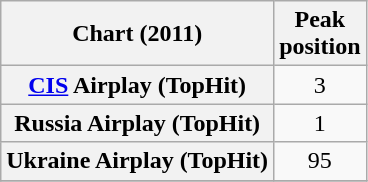<table class="wikitable plainrowheaders sortable" style="text-align:center">
<tr>
<th scope="col">Chart (2011)</th>
<th scope="col">Peak<br>position</th>
</tr>
<tr>
<th scope="row"><a href='#'>CIS</a> Airplay (TopHit)</th>
<td>3</td>
</tr>
<tr>
<th scope="row">Russia Airplay (TopHit)</th>
<td>1</td>
</tr>
<tr>
<th scope="row">Ukraine Airplay (TopHit)</th>
<td>95</td>
</tr>
<tr>
</tr>
</table>
